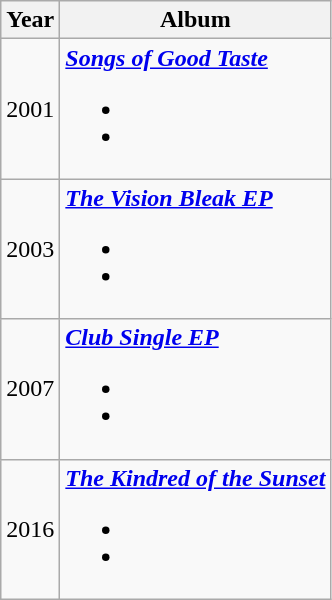<table class="wikitable">
<tr>
<th>Year</th>
<th>Album</th>
</tr>
<tr>
<td>2001</td>
<td><strong><em><a href='#'>Songs of Good Taste</a></em></strong><br><ul><li></li><li></li></ul></td>
</tr>
<tr>
<td>2003</td>
<td><strong><em><a href='#'>The Vision Bleak EP</a></em></strong><br><ul><li></li><li></li></ul></td>
</tr>
<tr>
<td>2007</td>
<td><strong><em><a href='#'>Club Single EP</a></em></strong><br><ul><li></li><li></li></ul></td>
</tr>
<tr>
<td>2016</td>
<td><strong><em><a href='#'>The Kindred of the Sunset</a></em></strong><br><ul><li></li><li></li></ul></td>
</tr>
</table>
